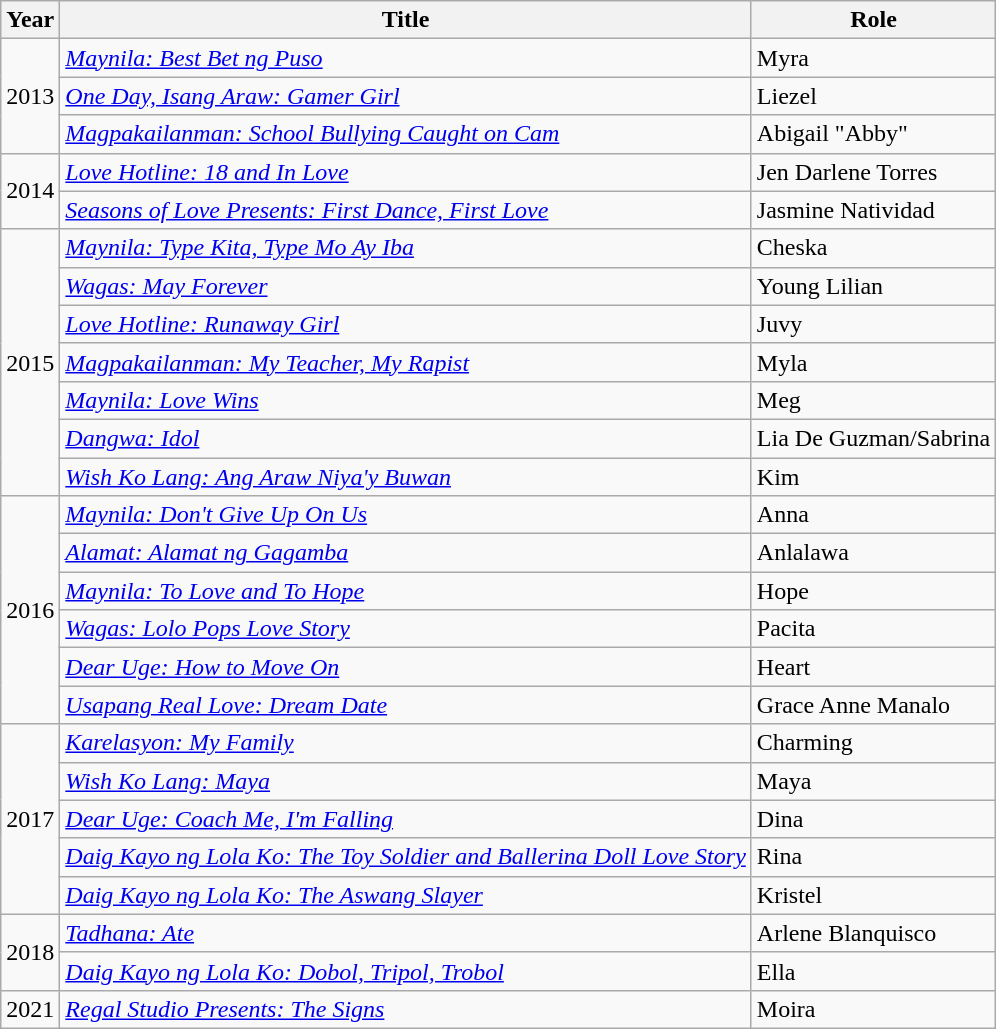<table class="wikitable">
<tr>
<th>Year</th>
<th>Title</th>
<th>Role</th>
</tr>
<tr>
<td rowspan="3">2013</td>
<td><em><a href='#'>Maynila: Best Bet ng Puso</a></em></td>
<td>Myra</td>
</tr>
<tr>
<td><em><a href='#'>One Day, Isang Araw: Gamer Girl</a></em></td>
<td>Liezel</td>
</tr>
<tr>
<td><em><a href='#'>Magpakailanman: School Bullying Caught on Cam</a></em></td>
<td>Abigail "Abby"</td>
</tr>
<tr>
<td rowspan="2">2014</td>
<td><em><a href='#'>Love Hotline: 18 and In Love</a></em></td>
<td>Jen Darlene Torres</td>
</tr>
<tr>
<td><em><a href='#'>Seasons of Love Presents: First Dance, First Love</a></em></td>
<td>Jasmine Natividad</td>
</tr>
<tr>
<td rowspan="7">2015</td>
<td><em><a href='#'>Maynila: Type Kita, Type Mo Ay Iba</a></em></td>
<td>Cheska</td>
</tr>
<tr>
<td><a href='#'><em>Wagas: May Forever</em></a></td>
<td>Young Lilian</td>
</tr>
<tr>
<td><em><a href='#'>Love Hotline: Runaway Girl</a></em></td>
<td>Juvy</td>
</tr>
<tr>
<td><em><a href='#'>Magpakailanman: My Teacher, My Rapist</a></em></td>
<td>Myla</td>
</tr>
<tr>
<td><em><a href='#'>Maynila: Love Wins</a></em></td>
<td>Meg</td>
</tr>
<tr>
<td><em><a href='#'>Dangwa: Idol</a></em></td>
<td>Lia De Guzman/Sabrina</td>
</tr>
<tr>
<td><em><a href='#'>Wish Ko Lang: Ang Araw Niya'y Buwan</a></em></td>
<td>Kim</td>
</tr>
<tr>
<td rowspan="6">2016</td>
<td><em><a href='#'>Maynila: Don't Give Up On Us</a></em></td>
<td>Anna</td>
</tr>
<tr>
<td><em><a href='#'>Alamat: Alamat ng Gagamba</a></em></td>
<td>Anlalawa</td>
</tr>
<tr>
<td><em><a href='#'>Maynila: To Love and To Hope</a></em></td>
<td>Hope</td>
</tr>
<tr>
<td><a href='#'><em>Wagas: Lolo Pops Love Story</em></a></td>
<td>Pacita</td>
</tr>
<tr>
<td><em><a href='#'>Dear Uge: How to Move On</a></em></td>
<td>Heart</td>
</tr>
<tr>
<td><em><a href='#'>Usapang Real Love: Dream Date</a></em></td>
<td>Grace Anne Manalo</td>
</tr>
<tr>
<td rowspan="5">2017</td>
<td><em><a href='#'>Karelasyon: My Family</a></em></td>
<td>Charming</td>
</tr>
<tr>
<td><em><a href='#'>Wish Ko Lang: Maya</a></em></td>
<td>Maya</td>
</tr>
<tr>
<td><em><a href='#'>Dear Uge: Coach Me, I'm Falling</a></em></td>
<td>Dina</td>
</tr>
<tr>
<td><em><a href='#'>Daig Kayo ng Lola Ko: The Toy Soldier and Ballerina Doll Love Story</a></em></td>
<td>Rina</td>
</tr>
<tr>
<td><em><a href='#'>Daig Kayo ng Lola Ko: The Aswang Slayer</a></em></td>
<td>Kristel</td>
</tr>
<tr>
<td rowspan="2">2018</td>
<td><em><a href='#'>Tadhana: Ate</a></em></td>
<td>Arlene Blanquisco</td>
</tr>
<tr>
<td><a href='#'><em>Daig Kayo ng Lola Ko: Dobol, Tripol, Trobol</em></a></td>
<td>Ella</td>
</tr>
<tr>
<td>2021</td>
<td><a href='#'><em>Regal Studio Presents: The Signs</em></a></td>
<td>Moira</td>
</tr>
</table>
